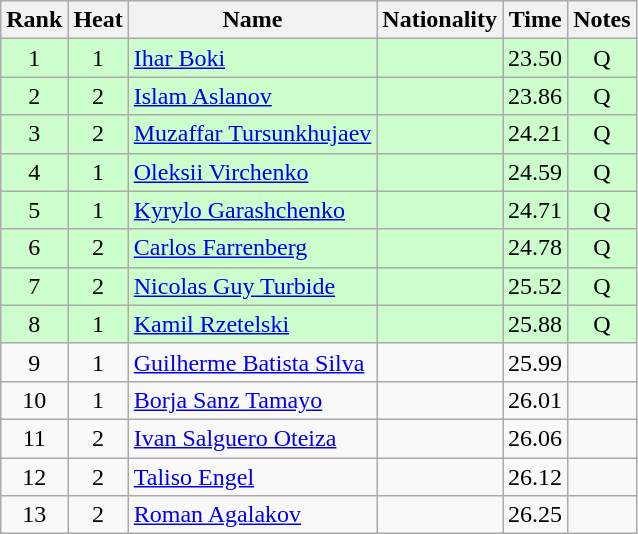<table class="wikitable sortable" style="text-align:center">
<tr>
<th>Rank</th>
<th>Heat</th>
<th>Name</th>
<th>Nationality</th>
<th>Time</th>
<th>Notes</th>
</tr>
<tr bgcolor=ccffcc>
<td>1</td>
<td>1</td>
<td align=left><a href='#'>Ihar Boki</a></td>
<td align=left></td>
<td>23.50</td>
<td>Q</td>
</tr>
<tr bgcolor=ccffcc>
<td>2</td>
<td>2</td>
<td align=left><a href='#'>Islam Aslanov</a></td>
<td align=left></td>
<td>23.86</td>
<td>Q</td>
</tr>
<tr bgcolor=ccffcc>
<td>3</td>
<td>2</td>
<td align=left><a href='#'>Muzaffar Tursunkhujaev</a></td>
<td align=left></td>
<td>24.21</td>
<td>Q</td>
</tr>
<tr bgcolor=ccffcc>
<td>4</td>
<td>1</td>
<td align=left><a href='#'>Oleksii Virchenko</a></td>
<td align=left></td>
<td>24.59</td>
<td>Q</td>
</tr>
<tr bgcolor=ccffcc>
<td>5</td>
<td>1</td>
<td align=left><a href='#'>Kyrylo Garashchenko</a></td>
<td align=left></td>
<td>24.71</td>
<td>Q</td>
</tr>
<tr bgcolor=ccffcc>
<td>6</td>
<td>2</td>
<td align=left><a href='#'>Carlos Farrenberg</a></td>
<td align=left></td>
<td>24.78</td>
<td>Q</td>
</tr>
<tr bgcolor=ccffcc>
<td>7</td>
<td>2</td>
<td align=left><a href='#'>Nicolas Guy Turbide</a></td>
<td align=left></td>
<td>25.52</td>
<td>Q</td>
</tr>
<tr bgcolor=ccffcc>
<td>8</td>
<td>1</td>
<td align=left><a href='#'>Kamil Rzetelski</a></td>
<td align=left></td>
<td>25.88</td>
<td>Q</td>
</tr>
<tr>
<td>9</td>
<td>1</td>
<td align=left><a href='#'>Guilherme Batista Silva</a></td>
<td align=left></td>
<td>25.99</td>
<td></td>
</tr>
<tr>
<td>10</td>
<td>1</td>
<td align=left><a href='#'>Borja Sanz Tamayo</a></td>
<td align=left></td>
<td>26.01</td>
<td></td>
</tr>
<tr>
<td>11</td>
<td>2</td>
<td align=left><a href='#'>Ivan Salguero Oteiza</a></td>
<td align=left></td>
<td>26.06</td>
<td></td>
</tr>
<tr>
<td>12</td>
<td>2</td>
<td align=left><a href='#'>Taliso Engel</a></td>
<td align=left></td>
<td>26.12</td>
<td></td>
</tr>
<tr>
<td>13</td>
<td>2</td>
<td align=left><a href='#'>Roman Agalakov</a></td>
<td align=left></td>
<td>26.25</td>
<td></td>
</tr>
</table>
